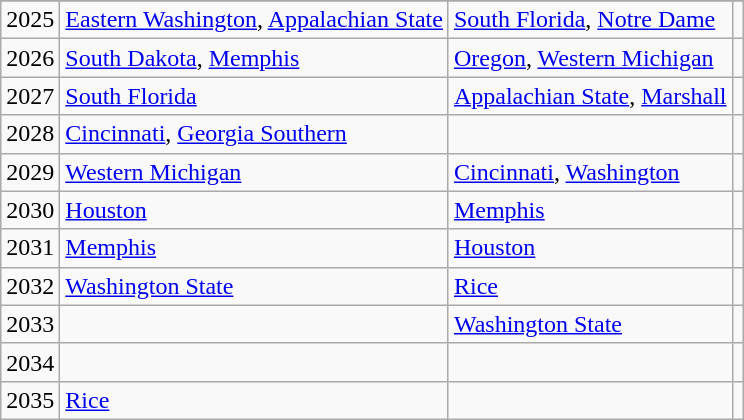<table class="wikitable">
<tr>
</tr>
<tr>
<td>2025</td>
<td><a href='#'>Eastern Washington</a>, <a href='#'>Appalachian State</a></td>
<td><a href='#'>South Florida</a>, <a href='#'>Notre Dame</a></td>
<td></td>
</tr>
<tr>
<td>2026</td>
<td><a href='#'>South Dakota</a>, <a href='#'>Memphis</a></td>
<td><a href='#'>Oregon</a>, <a href='#'>Western Michigan</a></td>
<td></td>
</tr>
<tr>
<td>2027</td>
<td><a href='#'>South Florida</a></td>
<td><a href='#'>Appalachian State</a>, <a href='#'>Marshall</a></td>
<td></td>
</tr>
<tr>
<td>2028</td>
<td><a href='#'>Cincinnati</a>, <a href='#'>Georgia Southern</a></td>
<td></td>
<td></td>
</tr>
<tr>
<td>2029</td>
<td><a href='#'>Western Michigan</a></td>
<td><a href='#'>Cincinnati</a>, <a href='#'>Washington</a></td>
<td></td>
</tr>
<tr>
<td>2030</td>
<td><a href='#'>Houston</a></td>
<td><a href='#'>Memphis</a></td>
<td></td>
</tr>
<tr>
<td>2031</td>
<td><a href='#'>Memphis</a></td>
<td><a href='#'>Houston</a></td>
<td></td>
</tr>
<tr>
<td>2032</td>
<td><a href='#'>Washington State</a></td>
<td><a href='#'>Rice</a></td>
<td></td>
</tr>
<tr>
<td>2033</td>
<td></td>
<td><a href='#'>Washington State</a></td>
<td></td>
</tr>
<tr>
<td>2034</td>
<td></td>
<td></td>
<td></td>
</tr>
<tr>
<td>2035</td>
<td><a href='#'>Rice</a></td>
<td></td>
<td></td>
</tr>
</table>
